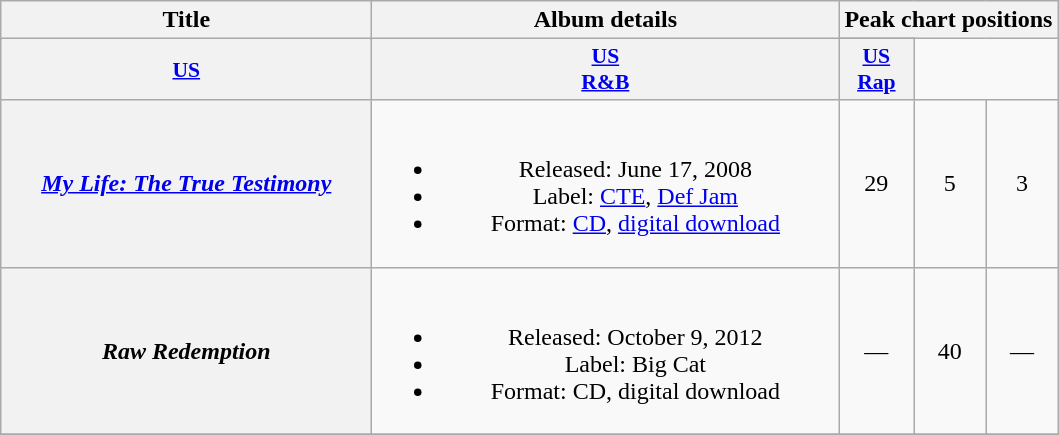<table class="wikitable plainrowheaders" style="text-align:center;" border="1">
<tr>
<th scope="col" rowspan="2" style="width:15em;">Title</th>
<th scope="col" rowspan="2" style="width:19em;">Album details</th>
<th scope="col" colspan="3">Peak chart positions</th>
</tr>
<tr>
</tr>
<tr>
<th scope="col" style="width:3em;font-size:90%;"><a href='#'>US</a></th>
<th scope="col" style="width:3em;font-size:90%;"><a href='#'>US<br>R&B</a></th>
<th scope="col" style="width:3em;font-size:90%;"><a href='#'>US<br>Rap</a></th>
</tr>
<tr>
<th scope="row"><em><a href='#'>My Life: The True Testimony</a></em></th>
<td><br><ul><li>Released: June 17, 2008</li><li>Label: <a href='#'>CTE</a>, <a href='#'>Def Jam</a></li><li>Format: <a href='#'>CD</a>, <a href='#'>digital download</a></li></ul></td>
<td>29</td>
<td>5</td>
<td>3</td>
</tr>
<tr>
<th scope="row"><em>Raw Redemption</em></th>
<td><br><ul><li>Released: October 9, 2012</li><li>Label: Big Cat</li><li>Format: CD, digital download</li></ul></td>
<td>—</td>
<td>40</td>
<td>—</td>
</tr>
<tr>
</tr>
</table>
